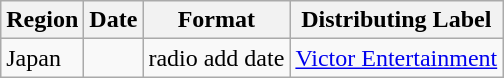<table class="wikitable">
<tr>
<th>Region</th>
<th>Date</th>
<th>Format</th>
<th>Distributing Label</th>
</tr>
<tr>
<td>Japan</td>
<td></td>
<td>radio add date</td>
<td><a href='#'>Victor Entertainment</a></td>
</tr>
</table>
